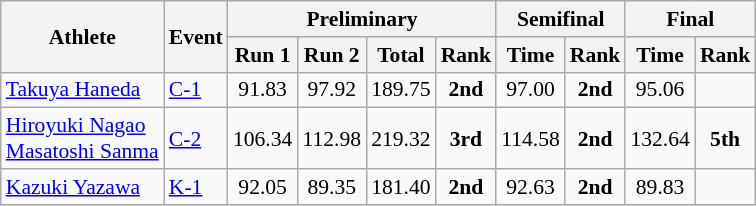<table class=wikitable style="font-size:90%">
<tr>
<th rowspan=2>Athlete</th>
<th rowspan=2>Event</th>
<th colspan=4>Preliminary</th>
<th colspan=2>Semifinal</th>
<th colspan=2>Final</th>
</tr>
<tr>
<th>Run 1</th>
<th>Run 2</th>
<th>Total</th>
<th>Rank</th>
<th>Time</th>
<th>Rank</th>
<th>Time</th>
<th>Rank</th>
</tr>
<tr>
<td><a href='#'>Takuya Haneda</a></td>
<td><a href='#'>C-1</a></td>
<td align=center>91.83</td>
<td align=center>97.92</td>
<td align=center>189.75</td>
<td align=center><strong>2nd</strong></td>
<td align=center>97.00</td>
<td align=center><strong>2nd</strong></td>
<td align=center>95.06</td>
<td align=center></td>
</tr>
<tr>
<td><a href='#'>Hiroyuki Nagao</a><br><a href='#'>Masatoshi Sanma</a></td>
<td><a href='#'>C-2</a></td>
<td align=center>106.34</td>
<td align=center>112.98</td>
<td align=center>219.32</td>
<td align=center><strong>3rd</strong></td>
<td align=center>114.58</td>
<td align=center><strong>2nd</strong></td>
<td align=center>132.64</td>
<td align=center><strong>5th</strong></td>
</tr>
<tr>
<td><a href='#'>Kazuki Yazawa</a></td>
<td><a href='#'>K-1</a></td>
<td align=center>92.05</td>
<td align=center>89.35</td>
<td align=center>181.40</td>
<td align=center><strong>2nd</strong></td>
<td align=center>92.63</td>
<td align=center><strong>2nd</strong></td>
<td align=center>89.83</td>
<td align=center></td>
</tr>
</table>
